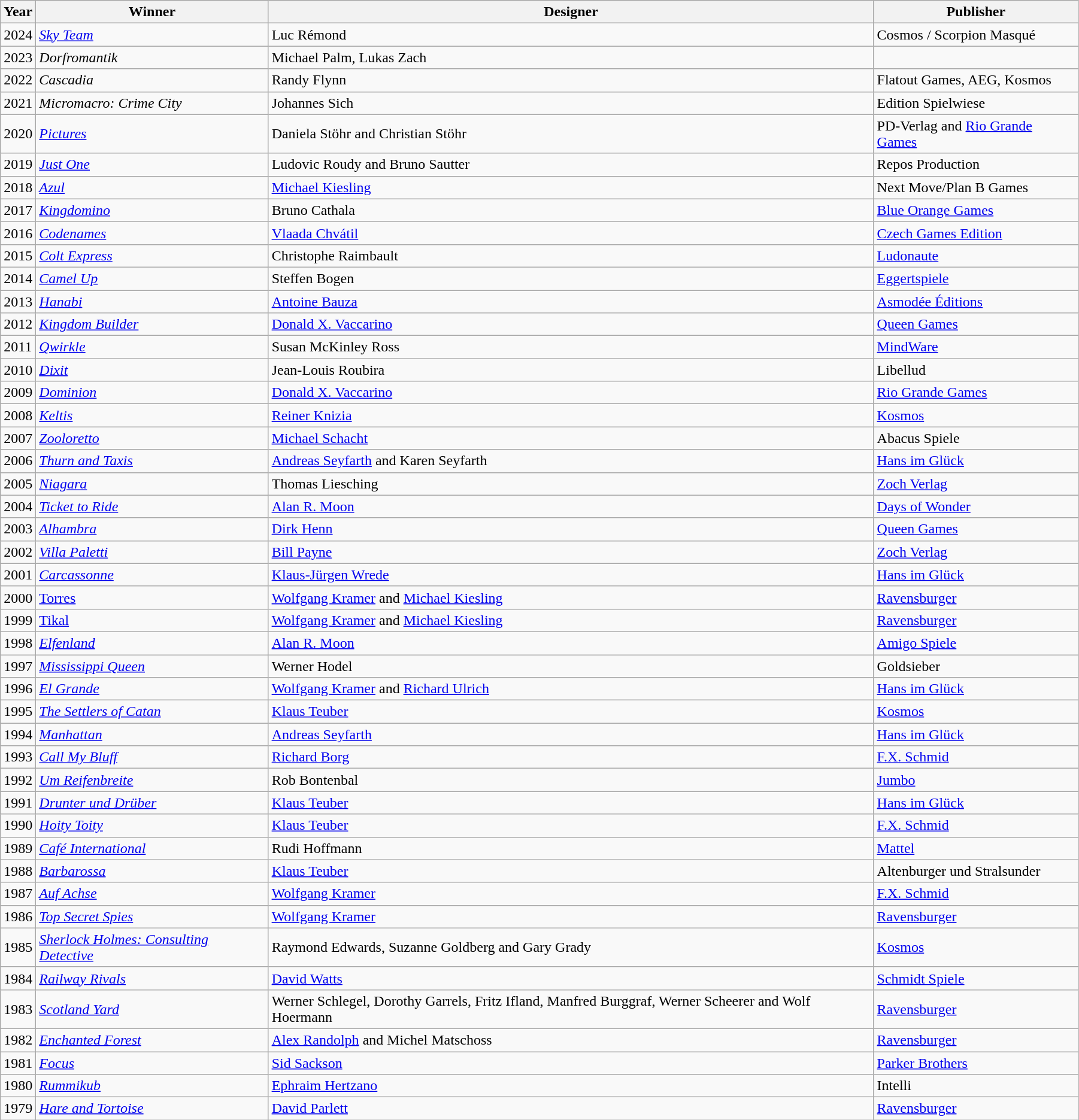<table class="wikitable" style="width:95%;">
<tr>
<th>Year</th>
<th>Winner</th>
<th>Designer</th>
<th>Publisher</th>
</tr>
<tr>
<td>2024</td>
<td><em><a href='#'>Sky Team</a></em></td>
<td>Luc Rémond</td>
<td>Cosmos / Scorpion Masqué</td>
</tr>
<tr>
<td>2023</td>
<td><em>Dorfromantik</em></td>
<td>Michael Palm, Lukas Zach</td>
<td></td>
</tr>
<tr>
<td>2022</td>
<td><em>Cascadia</em></td>
<td>Randy Flynn</td>
<td>Flatout Games, AEG, Kosmos</td>
</tr>
<tr>
<td>2021</td>
<td><em>Micromacro: Crime City</em></td>
<td>Johannes Sich</td>
<td>Edition Spielwiese</td>
</tr>
<tr>
<td>2020</td>
<td><em><a href='#'>Pictures</a></em></td>
<td>Daniela Stöhr and Christian Stöhr</td>
<td>PD-Verlag and <a href='#'>Rio Grande Games</a></td>
</tr>
<tr>
<td>2019</td>
<td><em><a href='#'>Just One</a></em></td>
<td>Ludovic Roudy and Bruno Sautter</td>
<td>Repos Production</td>
</tr>
<tr>
<td>2018</td>
<td><em><a href='#'>Azul</a></em></td>
<td><a href='#'>Michael Kiesling</a></td>
<td>Next Move/Plan B Games</td>
</tr>
<tr>
<td>2017</td>
<td><em><a href='#'>Kingdomino</a></em></td>
<td>Bruno Cathala</td>
<td><a href='#'>Blue Orange Games</a></td>
</tr>
<tr>
<td>2016</td>
<td><em><a href='#'>Codenames</a></em></td>
<td><a href='#'>Vlaada Chvátil</a></td>
<td><a href='#'>Czech Games Edition</a></td>
</tr>
<tr>
<td>2015</td>
<td><em><a href='#'>Colt Express</a></em></td>
<td>Christophe Raimbault</td>
<td><a href='#'>Ludonaute</a></td>
</tr>
<tr>
<td>2014</td>
<td><em><a href='#'>Camel Up</a></em></td>
<td>Steffen Bogen</td>
<td><a href='#'>Eggertspiele</a></td>
</tr>
<tr>
<td>2013</td>
<td><em><a href='#'>Hanabi</a></em></td>
<td><a href='#'>Antoine Bauza</a></td>
<td><a href='#'>Asmodée Éditions</a></td>
</tr>
<tr>
<td>2012</td>
<td><em><a href='#'>Kingdom Builder</a></em></td>
<td><a href='#'>Donald X. Vaccarino</a></td>
<td><a href='#'>Queen Games</a></td>
</tr>
<tr>
<td>2011</td>
<td><em><a href='#'>Qwirkle</a></em></td>
<td>Susan McKinley Ross</td>
<td><a href='#'>MindWare</a></td>
</tr>
<tr>
<td>2010</td>
<td><em><a href='#'>Dixit</a></em></td>
<td>Jean-Louis Roubira</td>
<td>Libellud</td>
</tr>
<tr>
<td>2009</td>
<td><em><a href='#'>Dominion</a></em></td>
<td><a href='#'>Donald X. Vaccarino</a></td>
<td><a href='#'>Rio Grande Games</a></td>
</tr>
<tr>
<td>2008</td>
<td><em><a href='#'>Keltis</a></em></td>
<td><a href='#'>Reiner Knizia</a></td>
<td><a href='#'>Kosmos</a></td>
</tr>
<tr>
<td>2007</td>
<td><em><a href='#'>Zooloretto</a></em></td>
<td><a href='#'>Michael Schacht</a></td>
<td>Abacus Spiele</td>
</tr>
<tr>
<td>2006</td>
<td><em><a href='#'>Thurn and Taxis</a></em></td>
<td><a href='#'>Andreas Seyfarth</a> and Karen Seyfarth</td>
<td><a href='#'>Hans im Glück</a></td>
</tr>
<tr>
<td>2005</td>
<td><em><a href='#'>Niagara</a></em></td>
<td>Thomas Liesching</td>
<td><a href='#'>Zoch Verlag</a></td>
</tr>
<tr>
<td>2004</td>
<td nowrap><em><a href='#'>Ticket to Ride</a></em></td>
<td><a href='#'>Alan R. Moon</a></td>
<td><a href='#'>Days of Wonder</a></td>
</tr>
<tr>
<td>2003</td>
<td><em><a href='#'>Alhambra</a></em></td>
<td><a href='#'>Dirk Henn</a></td>
<td><a href='#'>Queen Games</a></td>
</tr>
<tr>
<td>2002</td>
<td><em><a href='#'>Villa Paletti</a></em></td>
<td><a href='#'>Bill Payne</a></td>
<td><a href='#'>Zoch Verlag</a></td>
</tr>
<tr>
<td>2001</td>
<td><em><a href='#'>Carcassonne</a></em></td>
<td><a href='#'>Klaus-Jürgen Wrede</a></td>
<td><a href='#'>Hans im Glück</a></td>
</tr>
<tr>
<td>2000</td>
<td><a href='#'>Torres</a></td>
<td><a href='#'>Wolfgang Kramer</a> and <a href='#'>Michael Kiesling</a></td>
<td><a href='#'>Ravensburger</a></td>
</tr>
<tr>
<td>1999</td>
<td><a href='#'>Tikal</a></td>
<td><a href='#'>Wolfgang Kramer</a> and <a href='#'>Michael Kiesling</a></td>
<td><a href='#'>Ravensburger</a></td>
</tr>
<tr>
<td>1998</td>
<td><em><a href='#'>Elfenland</a></em></td>
<td><a href='#'>Alan R. Moon</a></td>
<td><a href='#'>Amigo Spiele</a></td>
</tr>
<tr>
<td>1997</td>
<td><em><a href='#'>Mississippi Queen</a></em></td>
<td>Werner Hodel</td>
<td>Goldsieber</td>
</tr>
<tr>
<td>1996</td>
<td><em><a href='#'>El Grande</a></em></td>
<td><a href='#'>Wolfgang Kramer</a> and <a href='#'>Richard Ulrich</a></td>
<td><a href='#'>Hans im Glück</a></td>
</tr>
<tr>
<td>1995</td>
<td><em><a href='#'>The Settlers of Catan</a></em></td>
<td><a href='#'>Klaus Teuber</a></td>
<td><a href='#'>Kosmos</a></td>
</tr>
<tr>
<td>1994</td>
<td><em><a href='#'>Manhattan</a></em></td>
<td><a href='#'>Andreas Seyfarth</a></td>
<td><a href='#'>Hans im Glück</a></td>
</tr>
<tr>
<td>1993</td>
<td><em><a href='#'>Call My Bluff</a></em></td>
<td><a href='#'>Richard Borg</a></td>
<td><a href='#'>F.X. Schmid</a></td>
</tr>
<tr>
<td>1992</td>
<td><em><a href='#'>Um Reifenbreite</a></em></td>
<td>Rob Bontenbal</td>
<td><a href='#'>Jumbo</a></td>
</tr>
<tr>
<td>1991</td>
<td><em><a href='#'>Drunter und Drüber</a></em></td>
<td><a href='#'>Klaus Teuber</a></td>
<td><a href='#'>Hans im Glück</a></td>
</tr>
<tr>
<td>1990</td>
<td><em><a href='#'>Hoity Toity</a></em></td>
<td><a href='#'>Klaus Teuber</a></td>
<td><a href='#'>F.X. Schmid</a></td>
</tr>
<tr>
<td>1989</td>
<td><em><a href='#'>Café International</a></em></td>
<td>Rudi Hoffmann</td>
<td><a href='#'>Mattel</a></td>
</tr>
<tr>
<td>1988</td>
<td><em><a href='#'>Barbarossa</a></em></td>
<td><a href='#'>Klaus Teuber</a></td>
<td>Altenburger und Stralsunder</td>
</tr>
<tr>
<td>1987</td>
<td><em><a href='#'>Auf Achse</a></em></td>
<td><a href='#'>Wolfgang Kramer</a></td>
<td><a href='#'>F.X. Schmid</a></td>
</tr>
<tr>
<td>1986</td>
<td><em><a href='#'>Top Secret Spies</a></em></td>
<td><a href='#'>Wolfgang Kramer</a></td>
<td><a href='#'>Ravensburger</a></td>
</tr>
<tr>
<td>1985</td>
<td><em><a href='#'>Sherlock Holmes: Consulting Detective</a></em></td>
<td>Raymond Edwards, Suzanne Goldberg and Gary Grady</td>
<td><a href='#'>Kosmos</a></td>
</tr>
<tr>
<td>1984</td>
<td><em><a href='#'>Railway Rivals</a></em></td>
<td><a href='#'>David Watts</a></td>
<td><a href='#'>Schmidt Spiele</a></td>
</tr>
<tr>
<td>1983</td>
<td><em><a href='#'>Scotland Yard</a></em></td>
<td>Werner Schlegel, Dorothy Garrels, Fritz Ifland, Manfred Burggraf, Werner Scheerer and Wolf Hoermann</td>
<td><a href='#'>Ravensburger</a></td>
</tr>
<tr>
<td>1982</td>
<td><em><a href='#'>Enchanted Forest</a></em></td>
<td><a href='#'>Alex Randolph</a> and Michel Matschoss</td>
<td><a href='#'>Ravensburger</a></td>
</tr>
<tr>
<td>1981</td>
<td><em><a href='#'>Focus</a></em></td>
<td><a href='#'>Sid Sackson</a></td>
<td><a href='#'>Parker Brothers</a></td>
</tr>
<tr>
<td>1980</td>
<td><em><a href='#'>Rummikub</a></em></td>
<td><a href='#'>Ephraim Hertzano</a></td>
<td>Intelli</td>
</tr>
<tr>
<td>1979</td>
<td><em><a href='#'>Hare and Tortoise</a></em></td>
<td><a href='#'>David Parlett</a></td>
<td><a href='#'>Ravensburger</a></td>
</tr>
</table>
